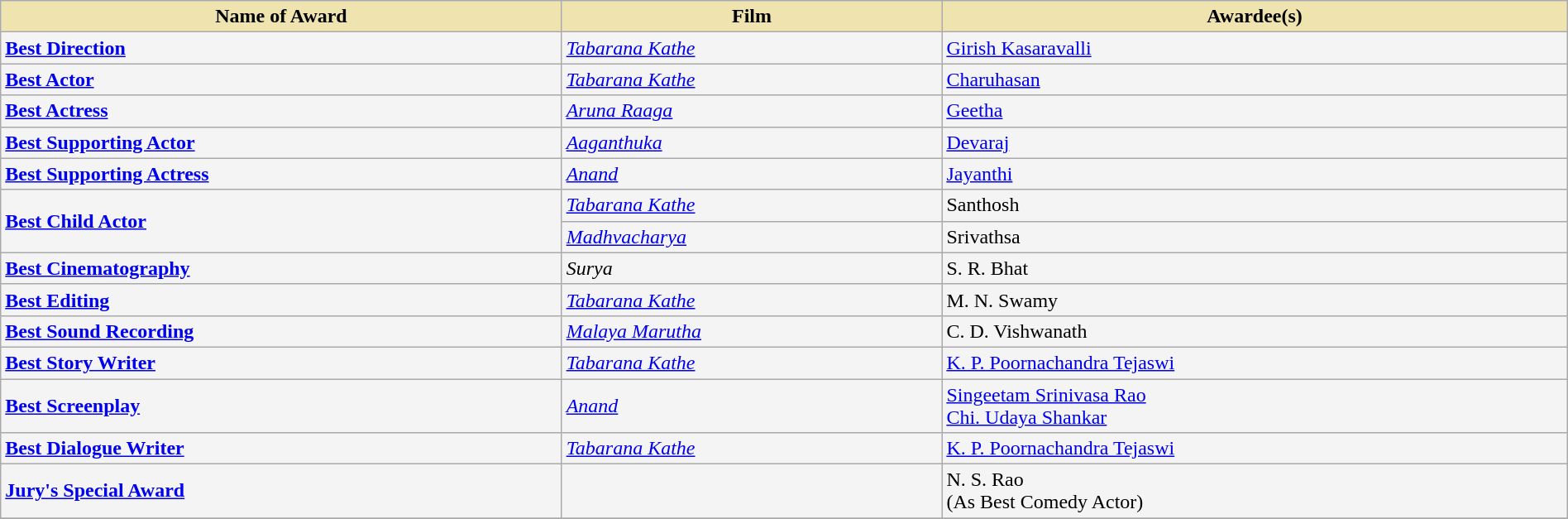<table class="wikitable" style="width:100%;">
<tr>
<th style="background-color:#EFE4B0;">Name of Award</th>
<th style="background-color:#EFE4B0;">Film</th>
<th style="background-color:#EFE4B0;">Awardee(s)</th>
</tr>
<tr style="background-color:#F4F4F4">
<td><strong><a href='#'>Best Direction</a></strong></td>
<td><em><a href='#'>Tabarana Kathe</a></em></td>
<td><a href='#'>Girish Kasaravalli</a></td>
</tr>
<tr style="background-color:#F4F4F4">
<td><strong><a href='#'>Best Actor</a></strong></td>
<td><em><a href='#'>Tabarana Kathe</a></em></td>
<td><a href='#'>Charuhasan</a></td>
</tr>
<tr style="background-color:#F4F4F4">
<td><strong><a href='#'>Best Actress</a></strong></td>
<td><em><a href='#'>Aruna Raaga</a></em></td>
<td><a href='#'>Geetha</a></td>
</tr>
<tr style="background-color:#F4F4F4">
<td><strong><a href='#'>Best Supporting Actor</a></strong></td>
<td><em><a href='#'>Aaganthuka</a></em></td>
<td><a href='#'>Devaraj</a></td>
</tr>
<tr style="background-color:#F4F4F4">
<td><strong><a href='#'>Best Supporting Actress</a></strong></td>
<td><em><a href='#'>Anand</a></em></td>
<td><a href='#'>Jayanthi</a></td>
</tr>
<tr style="background-color:#F4F4F4">
<td rowspan="2"><strong><a href='#'>Best Child Actor</a></strong></td>
<td><em><a href='#'>Tabarana Kathe</a></em></td>
<td>Santhosh</td>
</tr>
<tr style="background-color:#F4F4F4">
<td><em><a href='#'>Madhvacharya</a></em></td>
<td>Srivathsa</td>
</tr>
<tr style="background-color:#F4F4F4">
<td><strong><a href='#'>Best Cinematography</a></strong></td>
<td><em>Surya</em></td>
<td>S. R. Bhat</td>
</tr>
<tr style="background-color:#F4F4F4">
<td><strong><a href='#'>Best Editing</a></strong></td>
<td><em><a href='#'>Tabarana Kathe</a></em></td>
<td>M. N. Swamy</td>
</tr>
<tr style="background-color:#F4F4F4">
<td><strong><a href='#'>Best Sound Recording</a></strong></td>
<td><em><a href='#'>Malaya Marutha</a></em></td>
<td>C. D. Vishwanath</td>
</tr>
<tr style="background-color:#F4F4F4">
<td><strong><a href='#'>Best Story Writer</a></strong></td>
<td><em><a href='#'>Tabarana Kathe</a></em></td>
<td><a href='#'>K. P. Poornachandra Tejaswi</a></td>
</tr>
<tr style="background-color:#F4F4F4">
<td><strong><a href='#'>Best Screenplay</a></strong></td>
<td><em><a href='#'>Anand</a></em></td>
<td><a href='#'>Singeetam Srinivasa Rao</a><br><a href='#'>Chi. Udaya Shankar</a></td>
</tr>
<tr style="background-color:#F4F4F4">
<td><strong><a href='#'>Best Dialogue Writer</a></strong></td>
<td><em><a href='#'>Tabarana Kathe</a></em></td>
<td><a href='#'>K. P. Poornachandra Tejaswi</a></td>
</tr>
<tr style="background-color:#F4F4F4">
<td><strong><a href='#'>Jury's Special Award</a></strong></td>
<td></td>
<td>N. S. Rao<br>(As Best Comedy Actor)</td>
</tr>
<tr style="background-color:#F4F4F4">
</tr>
</table>
